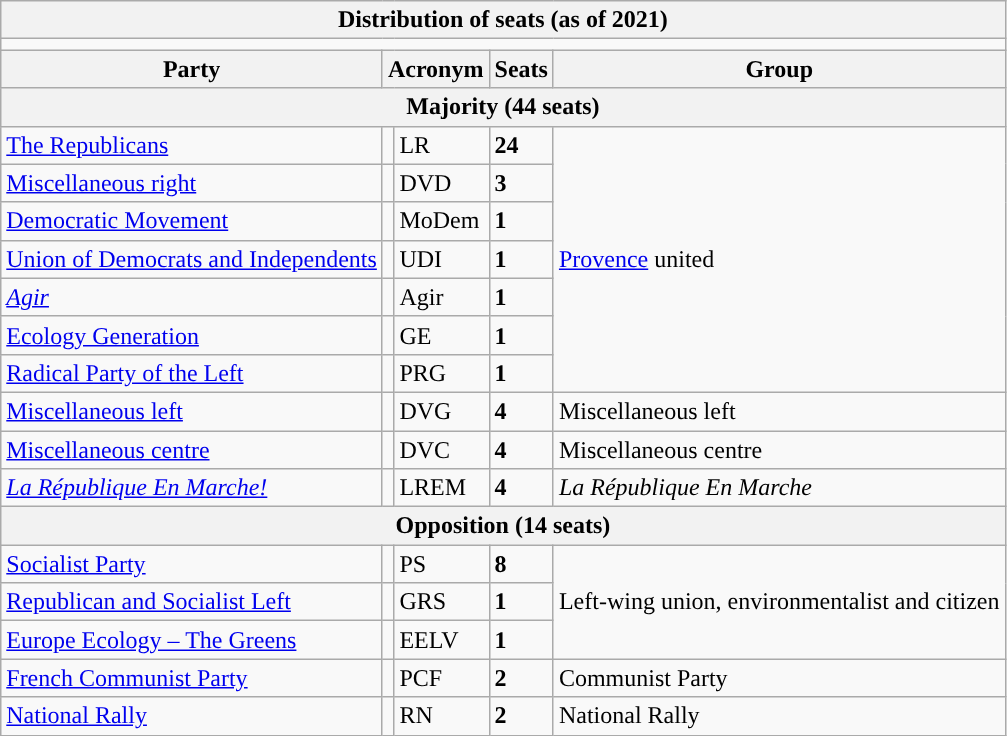<table class="wikitable">
<tr>
<th colspan="5">Distribution of seats (as of 2021)</th>
</tr>
<tr>
<td colspan="5"></td>
</tr>
<tr>
<th>Party</th>
<th colspan="2">Acronym</th>
<th>Seats</th>
<th>Group</th>
</tr>
<tr>
<th colspan="5"><strong>Majority</strong> (44 seats)</th>
</tr>
<tr>
<td><a href='#'>The Republicans</a></td>
<td style="background-color: "></td>
<td>LR</td>
<td><strong>24</strong></td>
<td rowspan="7"><a href='#'>Provence</a> united</td>
</tr>
<tr>
<td><a href='#'>Miscellaneous right</a></td>
<td style="background-color: "></td>
<td>DVD</td>
<td><strong>3</strong></td>
</tr>
<tr>
<td><a href='#'>Democratic Movement</a></td>
<td style="background-color: "></td>
<td>MoDem</td>
<td><strong>1</strong></td>
</tr>
<tr>
<td><a href='#'>Union of Democrats and Independents</a></td>
<td style="background-color: "></td>
<td>UDI</td>
<td><strong>1</strong></td>
</tr>
<tr>
<td><em><a href='#'>Agir</a></em></td>
<td style="background-color: "></td>
<td>Agir</td>
<td><strong>1</strong></td>
</tr>
<tr>
<td><a href='#'>Ecology Generation</a></td>
<td style="background-color: "></td>
<td>GE</td>
<td><strong>1</strong></td>
</tr>
<tr>
<td><a href='#'>Radical Party of the Left</a></td>
<td style="background-color: "></td>
<td>PRG</td>
<td><strong>1</strong></td>
</tr>
<tr>
<td><a href='#'>Miscellaneous left</a></td>
<td style="background-color: "></td>
<td>DVG</td>
<td><strong>4</strong></td>
<td>Miscellaneous left</td>
</tr>
<tr>
<td><a href='#'>Miscellaneous centre</a></td>
<td style="background-color: "></td>
<td>DVC</td>
<td><strong>4</strong></td>
<td>Miscellaneous centre</td>
</tr>
<tr>
<td><em><a href='#'>La République En Marche!</a></em></td>
<td style="background-color: "></td>
<td>LREM</td>
<td><strong>4</strong></td>
<td><em>La République En Marche</em></td>
</tr>
<tr>
<th colspan="5"><strong>Opposition</strong> (14 seats)</th>
</tr>
<tr>
<td><a href='#'>Socialist Party</a></td>
<td style="background-color: "></td>
<td>PS</td>
<td><strong>8</strong></td>
<td rowspan="3">Left-wing union, environmentalist and citizen</td>
</tr>
<tr>
<td><a href='#'>Republican and Socialist Left</a></td>
<td style="background-color: "></td>
<td>GRS</td>
<td><strong>1</strong></td>
</tr>
<tr>
<td><a href='#'>Europe Ecology – The Greens</a></td>
<td style="background-color: "></td>
<td>EELV</td>
<td><strong>1</strong></td>
</tr>
<tr>
<td><a href='#'>French Communist Party</a></td>
<td style="background-color: "></td>
<td>PCF</td>
<td><strong>2</strong></td>
<td>Communist Party</td>
</tr>
<tr>
<td><a href='#'>National Rally</a></td>
<td style="background-color: "></td>
<td>RN</td>
<td><strong>2</strong></td>
<td rowspan="1">National Rally</td>
</tr>
</table>
